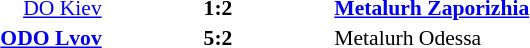<table width=100% cellspacing=1>
<tr>
<th width=20%></th>
<th width=12%></th>
<th width=20%></th>
<th></th>
</tr>
<tr style=font-size:90%>
<td align=right><a href='#'>DO Kiev</a></td>
<td align=center><strong>1:2</strong></td>
<td><strong><a href='#'>Metalurh Zaporizhia</a></strong></td>
</tr>
<tr style=font-size:90%>
<td align=right><strong><a href='#'>ODO Lvov</a></strong></td>
<td align=center><strong>5:2</strong></td>
<td>Metalurh Odessa</td>
<td align=center></td>
</tr>
</table>
